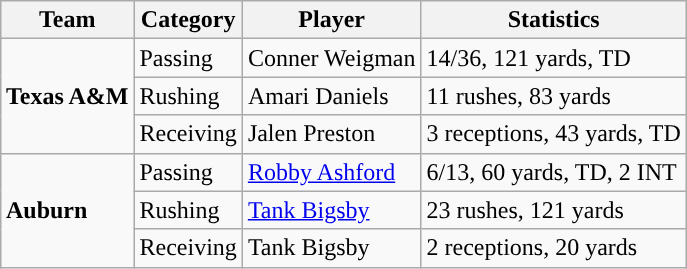<table class="wikitable" style="float: right;">
<tr>
<th>Team</th>
<th>Category</th>
<th>Player</th>
<th>Statistics</th>
</tr>
<tr>
<td rowspan=3><strong>Texas A&M</strong></td>
<td>Passing</td>
<td>Conner Weigman</td>
<td>14/36, 121 yards, TD</td>
</tr>
<tr>
<td>Rushing</td>
<td>Amari Daniels</td>
<td>11 rushes, 83 yards</td>
</tr>
<tr>
<td>Receiving</td>
<td>Jalen Preston</td>
<td>3 receptions, 43 yards, TD</td>
</tr>
<tr>
<td rowspan=3><strong>Auburn</strong></td>
<td>Passing</td>
<td><a href='#'>Robby Ashford</a></td>
<td>6/13, 60 yards, TD, 2 INT</td>
</tr>
<tr>
<td>Rushing</td>
<td><a href='#'>Tank Bigsby</a></td>
<td>23 rushes, 121 yards</td>
</tr>
<tr>
<td>Receiving</td>
<td>Tank Bigsby</td>
<td>2 receptions, 20 yards</td>
</tr>
</table>
